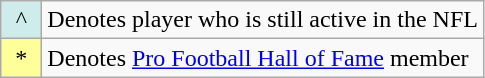<table class="wikitable">
<tr>
<td align="center" bgcolor="#CFECEC" width="20">^</td>
<td>Denotes player who is still active in the NFL</td>
</tr>
<tr>
<td align="center" bgcolor="#FFFF99" width="20">*</td>
<td>Denotes <a href='#'>Pro Football Hall of Fame</a> member</td>
</tr>
</table>
